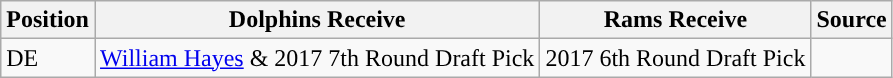<table class="wikitable">
<tr>
<th>Position</th>
<th>Dolphins Receive</th>
<th>Rams Receive</th>
<th>Source</th>
</tr>
<tr>
<td>DE</td>
<td><a href='#'>William Hayes</a> & 2017 7th Round Draft Pick</td>
<td>2017 6th Round Draft Pick</td>
<td></td>
</tr>
</table>
